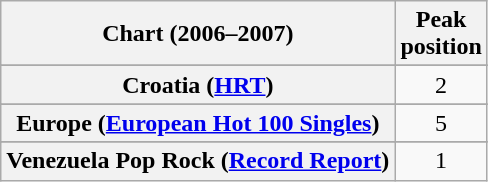<table class="wikitable sortable plainrowheaders" style="text-align:center">
<tr>
<th>Chart (2006–2007)</th>
<th>Peak<br>position</th>
</tr>
<tr>
</tr>
<tr>
</tr>
<tr>
</tr>
<tr>
<th scope="row">Croatia (<a href='#'>HRT</a>)</th>
<td>2</td>
</tr>
<tr>
</tr>
<tr>
</tr>
<tr>
<th scope="row">Europe (<a href='#'>European Hot 100 Singles</a>)</th>
<td>5</td>
</tr>
<tr>
</tr>
<tr>
</tr>
<tr>
</tr>
<tr>
</tr>
<tr>
</tr>
<tr>
</tr>
<tr>
</tr>
<tr>
</tr>
<tr>
</tr>
<tr>
</tr>
<tr>
</tr>
<tr>
</tr>
<tr>
</tr>
<tr>
</tr>
<tr>
</tr>
<tr>
</tr>
<tr>
</tr>
<tr>
</tr>
<tr>
<th scope="row">Venezuela Pop Rock (<a href='#'>Record Report</a>)</th>
<td>1</td>
</tr>
</table>
